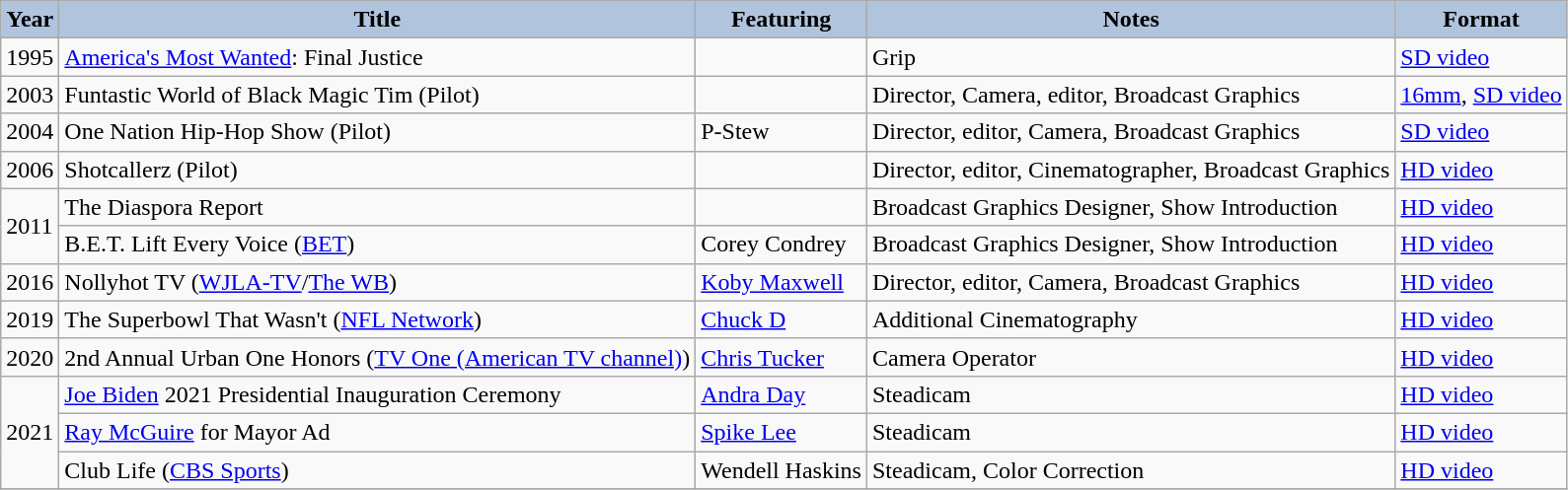<table class="wikitable">
<tr>
<th style="background:#B0C4DE;">Year</th>
<th style="background:#B0C4DE;">Title</th>
<th style="background:#B0C4DE;">Featuring</th>
<th style="background:#B0C4DE;">Notes</th>
<th style="background:#B0C4DE;">Format</th>
</tr>
<tr>
<td rowspan="1">1995</td>
<td><a href='#'>America's Most Wanted</a>: Final Justice</td>
<td></td>
<td>Grip</td>
<td><a href='#'>SD video</a></td>
</tr>
<tr>
<td rowspan="1">2003</td>
<td>Funtastic World of Black Magic Tim (Pilot)</td>
<td></td>
<td>Director, Camera, editor, Broadcast Graphics</td>
<td><a href='#'>16mm</a>, <a href='#'>SD video</a></td>
</tr>
<tr>
<td rowspan="1">2004</td>
<td>One Nation Hip-Hop Show (Pilot)</td>
<td>P-Stew</td>
<td>Director, editor, Camera, Broadcast Graphics</td>
<td><a href='#'>SD video</a></td>
</tr>
<tr>
<td rowspan="1">2006</td>
<td>Shotcallerz (Pilot)</td>
<td></td>
<td>Director, editor, Cinematographer, Broadcast Graphics</td>
<td><a href='#'>HD video</a></td>
</tr>
<tr>
<td rowspan="2">2011</td>
<td>The Diaspora Report</td>
<td></td>
<td>Broadcast Graphics Designer, Show Introduction</td>
<td><a href='#'>HD video</a></td>
</tr>
<tr>
<td>B.E.T. Lift Every Voice (<a href='#'>BET</a>)</td>
<td>Corey Condrey</td>
<td>Broadcast Graphics Designer, Show Introduction</td>
<td><a href='#'>HD video</a></td>
</tr>
<tr>
<td rowspan="1">2016</td>
<td> Nollyhot TV (<a href='#'>WJLA-TV</a>/<a href='#'>The WB</a>)</td>
<td><a href='#'>Koby Maxwell</a></td>
<td>Director, editor, Camera, Broadcast Graphics</td>
<td><a href='#'>HD video</a></td>
</tr>
<tr>
<td rowspan="1">2019</td>
<td> The Superbowl That Wasn't (<a href='#'>NFL Network</a>)</td>
<td><a href='#'>Chuck D</a></td>
<td>Additional Cinematography</td>
<td><a href='#'>HD video</a></td>
</tr>
<tr>
<td rowspan="1">2020</td>
<td> 2nd Annual Urban One Honors (<a href='#'>TV One (American TV channel)</a>)</td>
<td><a href='#'>Chris Tucker</a></td>
<td>Camera Operator</td>
<td><a href='#'>HD video</a></td>
</tr>
<tr>
<td rowspan="3">2021</td>
<td><a href='#'>Joe Biden</a> 2021 Presidential Inauguration Ceremony</td>
<td><a href='#'>Andra Day</a></td>
<td>Steadicam</td>
<td><a href='#'>HD video</a></td>
</tr>
<tr>
<td><a href='#'>Ray McGuire</a> for Mayor Ad</td>
<td><a href='#'>Spike Lee</a></td>
<td>Steadicam</td>
<td><a href='#'>HD video</a></td>
</tr>
<tr>
<td> Club Life (<a href='#'>CBS Sports</a>)</td>
<td>Wendell Haskins</td>
<td>Steadicam, Color Correction</td>
<td><a href='#'>HD video</a></td>
</tr>
<tr>
</tr>
</table>
